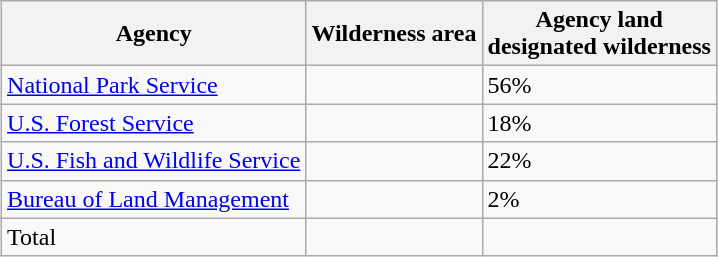<table class="wikitable" style="margin:1em auto;">
<tr>
<th>Agency</th>
<th>Wilderness area</th>
<th>Agency land<br>designated wilderness</th>
</tr>
<tr>
<td><a href='#'>National Park Service</a></td>
<td></td>
<td>56%</td>
</tr>
<tr>
<td><a href='#'>U.S. Forest Service</a></td>
<td></td>
<td>18%</td>
</tr>
<tr>
<td><a href='#'>U.S. Fish and Wildlife Service</a></td>
<td></td>
<td>22%</td>
</tr>
<tr>
<td><a href='#'>Bureau of Land Management</a></td>
<td></td>
<td>2%</td>
</tr>
<tr>
<td>Total</td>
<td></td>
<td></td>
</tr>
</table>
